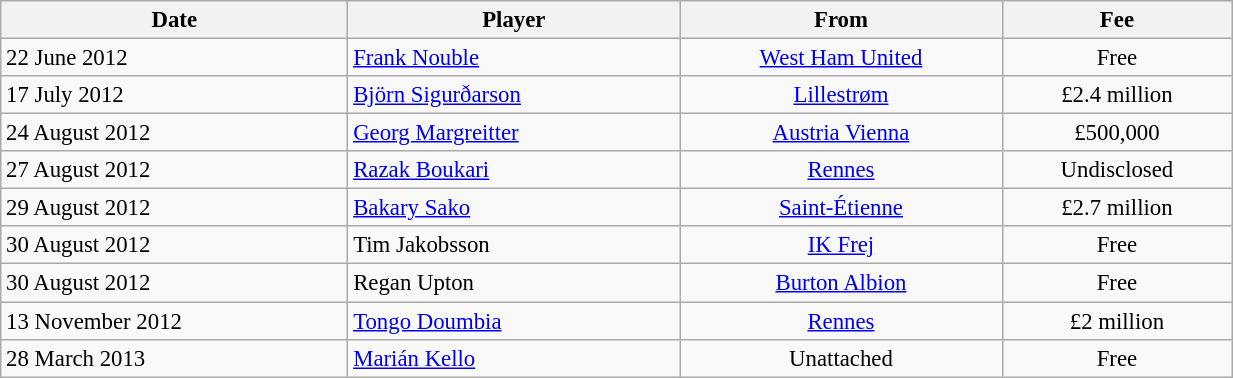<table class="wikitable" style="text-align:center; font-size:95%;width:65%; text-align:left">
<tr>
<th><strong>Date</strong></th>
<th><strong>Player</strong></th>
<th><strong>From</strong></th>
<th><strong>Fee</strong></th>
</tr>
<tr --->
<td>22 June 2012</td>
<td> <a href='#'>Frank Nouble</a></td>
<td align="center"><a href='#'>West Ham United</a></td>
<td align="center">Free</td>
</tr>
<tr>
<td>17 July 2012</td>
<td> <a href='#'>Björn Sigurðarson</a></td>
<td align="center"> <a href='#'>Lillestrøm</a></td>
<td align="center">£2.4 million</td>
</tr>
<tr>
<td>24 August 2012</td>
<td> <a href='#'>Georg Margreitter</a></td>
<td align="center"> <a href='#'>Austria Vienna</a></td>
<td align="center">£500,000</td>
</tr>
<tr>
<td>27 August 2012</td>
<td> <a href='#'>Razak Boukari</a></td>
<td align="center"> <a href='#'>Rennes</a></td>
<td align="center">Undisclosed</td>
</tr>
<tr>
<td>29 August 2012</td>
<td> <a href='#'>Bakary Sako</a></td>
<td align="center"> <a href='#'>Saint-Étienne</a></td>
<td align="center">£2.7 million</td>
</tr>
<tr>
<td>30 August 2012</td>
<td> Tim Jakobsson</td>
<td align="center"> <a href='#'>IK Frej</a></td>
<td align="center">Free</td>
</tr>
<tr>
<td>30 August 2012</td>
<td> Regan Upton</td>
<td align="center"><a href='#'>Burton Albion</a></td>
<td align="center">Free</td>
</tr>
<tr>
<td>13 November 2012</td>
<td> <a href='#'>Tongo Doumbia</a></td>
<td style="text-align:center;"> <a href='#'>Rennes</a></td>
<td style="text-align:center;">£2 million</td>
</tr>
<tr --->
<td>28 March 2013</td>
<td> <a href='#'>Marián Kello</a></td>
<td align="center">Unattached</td>
<td align="center">Free</td>
</tr>
</table>
